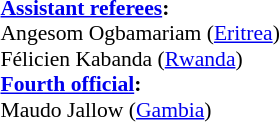<table width=100% style="font-size: 90%">
<tr>
<td><br><strong><a href='#'>Assistant referees</a>:</strong>
<br>Angesom Ogbamariam (<a href='#'>Eritrea</a>)
<br>Félicien Kabanda (<a href='#'>Rwanda</a>)
<br><strong><a href='#'>Fourth official</a>:</strong>
<br>Maudo Jallow (<a href='#'>Gambia</a>)</td>
</tr>
</table>
